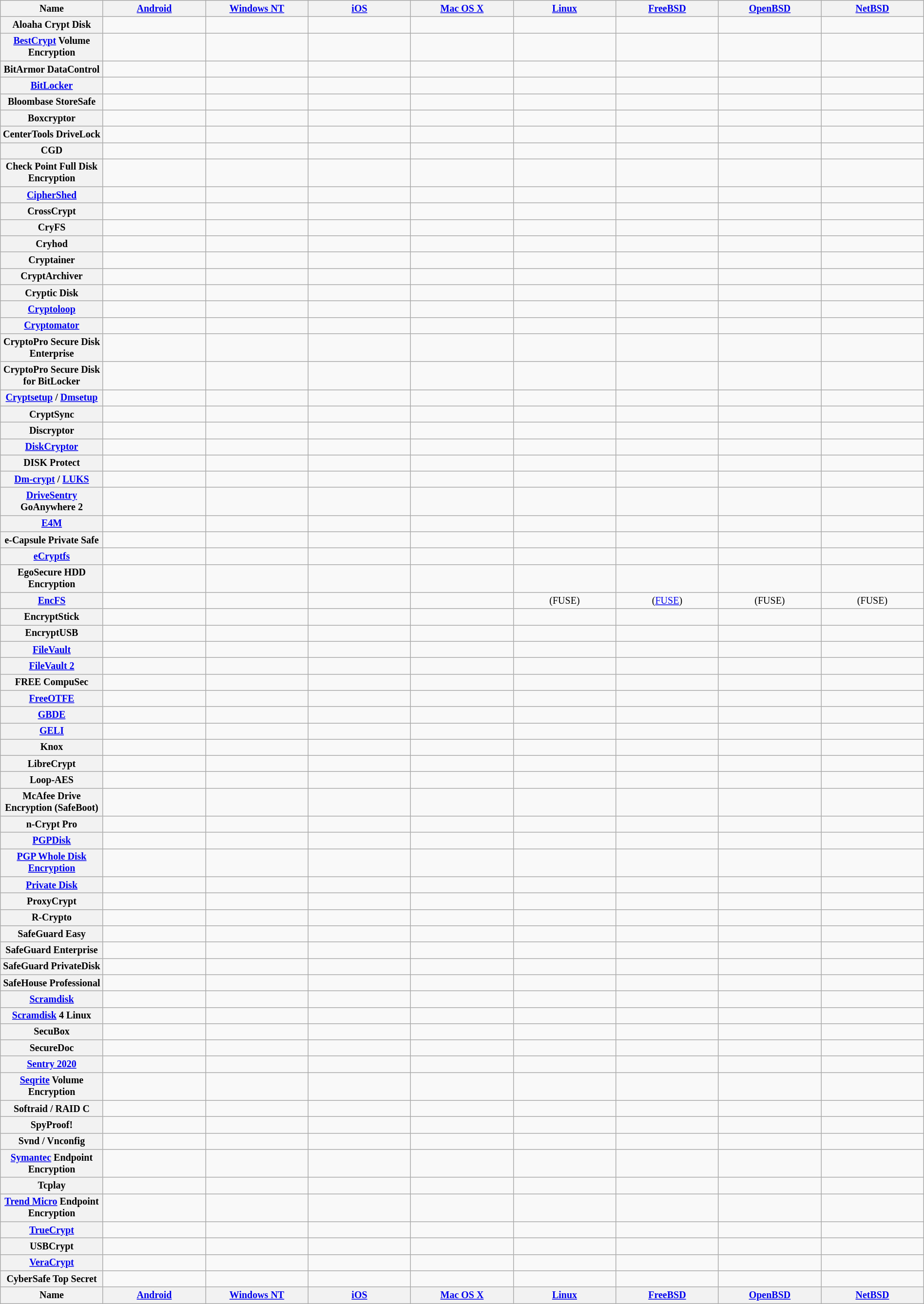<table class="wikitable sortable" style="width: 100%; text-align: center; font-size: smaller; table-layout: fixed;">
<tr>
<th>Name</th>
<th><a href='#'>Android</a></th>
<th><a href='#'>Windows NT</a></th>
<th><a href='#'>iOS</a></th>
<th><a href='#'>Mac OS X</a></th>
<th><a href='#'>Linux</a></th>
<th><a href='#'>FreeBSD</a></th>
<th><a href='#'>OpenBSD</a></th>
<th><a href='#'>NetBSD</a></th>
</tr>
<tr>
<th>Aloaha Crypt Disk</th>
<td></td>
<td></td>
<td></td>
<td></td>
<td></td>
<td></td>
<td></td>
<td></td>
</tr>
<tr>
<th><a href='#'>BestCrypt</a> Volume Encryption</th>
<td></td>
<td></td>
<td></td>
<td></td>
<td></td>
<td></td>
<td></td>
<td></td>
</tr>
<tr>
<th>BitArmor DataControl</th>
<td></td>
<td></td>
<td></td>
<td></td>
<td></td>
<td></td>
<td></td>
<td></td>
</tr>
<tr>
<th><a href='#'>BitLocker</a></th>
<td></td>
<td></td>
<td></td>
<td></td>
<td></td>
<td></td>
<td></td>
<td></td>
</tr>
<tr>
<th>Bloombase StoreSafe</th>
<td></td>
<td></td>
<td></td>
<td></td>
<td></td>
<td></td>
<td></td>
<td></td>
</tr>
<tr>
<th>Boxcryptor</th>
<td></td>
<td></td>
<td></td>
<td></td>
<td></td>
<td></td>
<td></td>
<td></td>
</tr>
<tr>
<th>CenterTools DriveLock</th>
<td></td>
<td></td>
<td></td>
<td></td>
<td></td>
<td></td>
<td></td>
<td></td>
</tr>
<tr>
<th>CGD</th>
<td></td>
<td></td>
<td></td>
<td></td>
<td></td>
<td></td>
<td></td>
<td></td>
</tr>
<tr>
<th>Check Point Full Disk Encryption</th>
<td></td>
<td></td>
<td></td>
<td></td>
<td></td>
<td></td>
<td></td>
<td></td>
</tr>
<tr>
<th><a href='#'>CipherShed</a></th>
<td></td>
<td></td>
<td></td>
<td></td>
<td></td>
<td></td>
<td></td>
<td></td>
</tr>
<tr>
<th>CrossCrypt</th>
<td></td>
<td></td>
<td></td>
<td></td>
<td></td>
<td></td>
<td></td>
<td></td>
</tr>
<tr>
<th>CryFS</th>
<td></td>
<td></td>
<td></td>
<td></td>
<td></td>
<td></td>
<td></td>
<td></td>
</tr>
<tr>
<th>Cryhod</th>
<td></td>
<td></td>
<td></td>
<td></td>
<td></td>
<td></td>
<td></td>
<td></td>
</tr>
<tr>
<th>Cryptainer</th>
<td></td>
<td></td>
<td></td>
<td></td>
<td></td>
<td></td>
<td></td>
<td></td>
</tr>
<tr>
<th>CryptArchiver</th>
<td></td>
<td></td>
<td></td>
<td></td>
<td></td>
<td></td>
<td></td>
<td></td>
</tr>
<tr>
<th>Cryptic Disk</th>
<td></td>
<td></td>
<td></td>
<td></td>
<td></td>
<td></td>
<td></td>
<td></td>
</tr>
<tr>
<th><a href='#'>Cryptoloop</a></th>
<td></td>
<td></td>
<td></td>
<td></td>
<td></td>
<td></td>
<td></td>
<td></td>
</tr>
<tr>
<th><a href='#'>Cryptomator</a></th>
<td></td>
<td></td>
<td></td>
<td></td>
<td></td>
<td></td>
<td></td>
<td></td>
</tr>
<tr>
<th>CryptoPro Secure Disk Enterprise</th>
<td></td>
<td></td>
<td></td>
<td></td>
<td></td>
<td></td>
<td></td>
<td></td>
</tr>
<tr>
<th>CryptoPro Secure Disk for BitLocker</th>
<td></td>
<td></td>
<td></td>
<td></td>
<td></td>
<td></td>
<td></td>
<td></td>
</tr>
<tr>
<th><a href='#'>Cryptsetup</a> / <a href='#'>Dmsetup</a></th>
<td></td>
<td></td>
<td></td>
<td></td>
<td></td>
<td></td>
<td></td>
<td></td>
</tr>
<tr>
<th>CryptSync</th>
<td></td>
<td></td>
<td></td>
<td></td>
<td></td>
<td></td>
<td></td>
<td></td>
</tr>
<tr>
<th>Discryptor</th>
<td></td>
<td></td>
<td></td>
<td></td>
<td></td>
<td></td>
<td></td>
<td></td>
</tr>
<tr>
<th><a href='#'>DiskCryptor</a></th>
<td></td>
<td></td>
<td></td>
<td></td>
<td></td>
<td></td>
<td></td>
<td></td>
</tr>
<tr>
<th>DISK Protect</th>
<td></td>
<td></td>
<td></td>
<td></td>
<td></td>
<td></td>
<td></td>
<td></td>
</tr>
<tr>
<th><a href='#'>Dm-crypt</a> / <a href='#'>LUKS</a></th>
<td></td>
<td></td>
<td></td>
<td></td>
<td></td>
<td></td>
<td></td>
<td></td>
</tr>
<tr>
<th><a href='#'>DriveSentry</a> GoAnywhere 2</th>
<td></td>
<td></td>
<td></td>
<td></td>
<td></td>
<td></td>
<td></td>
<td></td>
</tr>
<tr>
<th><a href='#'>E4M</a></th>
<td></td>
<td></td>
<td></td>
<td></td>
<td></td>
<td></td>
<td></td>
<td></td>
</tr>
<tr>
<th>e-Capsule Private Safe</th>
<td></td>
<td></td>
<td></td>
<td></td>
<td></td>
<td></td>
<td></td>
<td></td>
</tr>
<tr>
<th><a href='#'>eCryptfs</a></th>
<td></td>
<td></td>
<td></td>
<td></td>
<td></td>
<td></td>
<td></td>
<td></td>
</tr>
<tr>
<th>EgoSecure HDD Encryption</th>
<td></td>
<td></td>
<td></td>
<td></td>
<td></td>
<td></td>
<td></td>
<td></td>
</tr>
<tr>
<th><a href='#'>EncFS</a></th>
<td></td>
<td></td>
<td></td>
<td></td>
<td> (FUSE)</td>
<td> (<a href='#'>FUSE</a>)</td>
<td> (FUSE)</td>
<td> (FUSE)</td>
</tr>
<tr>
<th>EncryptStick</th>
<td></td>
<td></td>
<td></td>
<td></td>
<td></td>
<td></td>
<td></td>
<td></td>
</tr>
<tr>
<th>EncryptUSB</th>
<td></td>
<td></td>
<td></td>
<td></td>
<td></td>
<td></td>
<td></td>
<td></td>
</tr>
<tr>
<th><a href='#'>FileVault</a></th>
<td></td>
<td></td>
<td></td>
<td></td>
<td></td>
<td></td>
<td></td>
<td></td>
</tr>
<tr>
<th><a href='#'>FileVault 2</a></th>
<td></td>
<td></td>
<td></td>
<td></td>
<td></td>
<td></td>
<td></td>
<td></td>
</tr>
<tr>
<th>FREE CompuSec</th>
<td></td>
<td></td>
<td></td>
<td></td>
<td></td>
<td></td>
<td></td>
<td></td>
</tr>
<tr>
<th><a href='#'>FreeOTFE</a></th>
<td></td>
<td></td>
<td></td>
<td></td>
<td></td>
<td></td>
<td></td>
<td></td>
</tr>
<tr>
<th><a href='#'>GBDE</a></th>
<td></td>
<td></td>
<td></td>
<td></td>
<td></td>
<td></td>
<td></td>
<td></td>
</tr>
<tr>
<th><a href='#'>GELI</a></th>
<td></td>
<td></td>
<td></td>
<td></td>
<td></td>
<td></td>
<td></td>
<td></td>
</tr>
<tr>
<th>Knox</th>
<td></td>
<td></td>
<td></td>
<td></td>
<td></td>
<td></td>
<td></td>
<td></td>
</tr>
<tr>
<th>LibreCrypt</th>
<td></td>
<td></td>
<td></td>
<td></td>
<td></td>
<td></td>
<td></td>
<td></td>
</tr>
<tr>
<th>Loop-AES</th>
<td></td>
<td></td>
<td></td>
<td></td>
<td></td>
<td></td>
<td></td>
<td></td>
</tr>
<tr>
<th>McAfee Drive Encryption (SafeBoot)</th>
<td></td>
<td></td>
<td></td>
<td></td>
<td></td>
<td></td>
<td></td>
<td></td>
</tr>
<tr>
<th>n-Crypt Pro</th>
<td></td>
<td></td>
<td></td>
<td></td>
<td></td>
<td></td>
<td></td>
<td></td>
</tr>
<tr>
<th><a href='#'>PGPDisk</a></th>
<td></td>
<td></td>
<td></td>
<td></td>
<td></td>
<td></td>
<td></td>
<td></td>
</tr>
<tr>
<th><a href='#'>PGP Whole Disk Encryption</a></th>
<td></td>
<td></td>
<td></td>
<td></td>
<td></td>
<td></td>
<td></td>
<td></td>
</tr>
<tr>
<th><a href='#'>Private Disk</a></th>
<td></td>
<td></td>
<td></td>
<td></td>
<td></td>
<td></td>
<td></td>
<td></td>
</tr>
<tr>
<th>ProxyCrypt</th>
<td></td>
<td></td>
<td></td>
<td></td>
<td></td>
<td></td>
<td></td>
<td></td>
</tr>
<tr>
<th>R-Crypto</th>
<td></td>
<td></td>
<td></td>
<td></td>
<td></td>
<td></td>
<td></td>
<td></td>
</tr>
<tr>
<th>SafeGuard Easy</th>
<td></td>
<td></td>
<td></td>
<td></td>
<td></td>
<td></td>
<td></td>
<td></td>
</tr>
<tr>
<th>SafeGuard Enterprise</th>
<td></td>
<td></td>
<td></td>
<td></td>
<td></td>
<td></td>
<td></td>
<td></td>
</tr>
<tr>
<th>SafeGuard PrivateDisk</th>
<td></td>
<td></td>
<td></td>
<td></td>
<td></td>
<td></td>
<td></td>
<td></td>
</tr>
<tr>
<th>SafeHouse Professional</th>
<td></td>
<td></td>
<td></td>
<td></td>
<td></td>
<td></td>
<td></td>
<td></td>
</tr>
<tr>
<th><a href='#'>Scramdisk</a></th>
<td></td>
<td></td>
<td></td>
<td></td>
<td></td>
<td></td>
<td></td>
<td></td>
</tr>
<tr>
<th><a href='#'>Scramdisk</a> 4 Linux</th>
<td></td>
<td></td>
<td></td>
<td></td>
<td></td>
<td></td>
<td></td>
<td></td>
</tr>
<tr>
<th>SecuBox</th>
<td></td>
<td></td>
<td></td>
<td></td>
<td></td>
<td></td>
<td></td>
<td></td>
</tr>
<tr>
<th>SecureDoc</th>
<td></td>
<td></td>
<td></td>
<td></td>
<td></td>
<td></td>
<td></td>
<td></td>
</tr>
<tr>
<th><a href='#'>Sentry 2020</a></th>
<td></td>
<td></td>
<td></td>
<td></td>
<td></td>
<td></td>
<td></td>
<td></td>
</tr>
<tr>
<th><a href='#'>Seqrite</a> Volume Encryption</th>
<td></td>
<td></td>
<td></td>
<td></td>
<td></td>
<td></td>
<td></td>
<td></td>
</tr>
<tr>
<th>Softraid / RAID C</th>
<td></td>
<td></td>
<td></td>
<td></td>
<td></td>
<td></td>
<td></td>
<td></td>
</tr>
<tr>
<th>SpyProof!</th>
<td></td>
<td></td>
<td></td>
<td></td>
<td></td>
<td></td>
<td></td>
<td></td>
</tr>
<tr>
<th>Svnd / Vnconfig</th>
<td></td>
<td></td>
<td></td>
<td></td>
<td></td>
<td></td>
<td></td>
<td></td>
</tr>
<tr>
<th><a href='#'>Symantec</a> Endpoint Encryption</th>
<td></td>
<td></td>
<td></td>
<td></td>
<td></td>
<td></td>
<td></td>
<td></td>
</tr>
<tr>
<th>Tcplay</th>
<td></td>
<td></td>
<td></td>
<td></td>
<td></td>
<td></td>
<td></td>
<td></td>
</tr>
<tr>
<th><a href='#'>Trend Micro</a> Endpoint Encryption</th>
<td></td>
<td></td>
<td></td>
<td></td>
<td></td>
<td></td>
<td></td>
<td></td>
</tr>
<tr>
<th><a href='#'>TrueCrypt</a></th>
<td></td>
<td></td>
<td></td>
<td></td>
<td></td>
<td></td>
<td></td>
<td></td>
</tr>
<tr>
<th>USBCrypt</th>
<td></td>
<td></td>
<td></td>
<td></td>
<td></td>
<td></td>
<td></td>
<td></td>
</tr>
<tr>
<th><a href='#'>VeraCrypt</a></th>
<td></td>
<td></td>
<td></td>
<td></td>
<td></td>
<td></td>
<td></td>
<td></td>
</tr>
<tr>
<th>CyberSafe Top Secret</th>
<td></td>
<td></td>
<td></td>
<td></td>
<td></td>
<td></td>
<td></td>
<td></td>
</tr>
<tr class="sortbottom">
<th>Name</th>
<th><a href='#'>Android</a></th>
<th><a href='#'>Windows NT</a></th>
<th><a href='#'>iOS</a></th>
<th><a href='#'>Mac OS X</a></th>
<th><a href='#'>Linux</a></th>
<th><a href='#'>FreeBSD</a></th>
<th><a href='#'>OpenBSD</a></th>
<th><a href='#'>NetBSD</a></th>
</tr>
</table>
